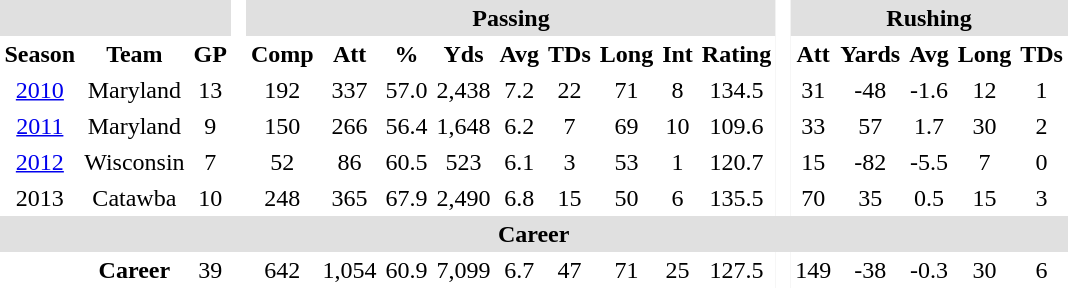<table BORDER="0" CELLPADDING="3" CELLSPACING="0" ID="Table3" border="2">
<tr ALIGN="center" bgcolor="#e0e0e0">
<th ALIGN="center" colspan="3"></th>
<th ALIGN="center" rowspan="99" bgcolor="#ffffff"> </th>
<th ALIGN="center" colspan="9">Passing</th>
<th ALIGN="center" rowspan="99" bgcolor="#ffffff"> </th>
<th ALIGN="center" colspan="9">Rushing</th>
</tr>
<tr ALIGN="center">
<th ALIGN="center">Season</th>
<th ALIGN="center">Team</th>
<th ALIGN="center">GP</th>
<th ALIGN="center">Comp</th>
<th ALIGN="center">Att</th>
<th ALIGN="center">%</th>
<th ALIGN="center">Yds</th>
<th ALIGN="center">Avg</th>
<th ALIGN="center">TDs</th>
<th ALIGN="center">Long</th>
<th ALIGN="center">Int</th>
<th ALIGN="center">Rating</th>
<th ALIGN="center">Att</th>
<th ALIGN="center">Yards</th>
<th ALIGN="center">Avg</th>
<th ALIGN="center">Long</th>
<th ALIGN="center">TDs</th>
</tr>
<tr ALIGN="center">
<td ALIGN="center"><a href='#'>2010</a></td>
<td ALIGN="center">Maryland</td>
<td ALIGN="center">13</td>
<td ALIGN="center">192</td>
<td ALIGN="center">337</td>
<td ALIGN="center">57.0</td>
<td ALIGN="center">2,438</td>
<td ALIGN="center">7.2</td>
<td ALIGN="center">22</td>
<td ALIGN="center">71</td>
<td ALIGN="center">8</td>
<td ALIGN="center">134.5</td>
<td ALIGN="center">31</td>
<td ALIGN="center">-48</td>
<td ALIGN="center">-1.6</td>
<td ALIGN="center">12</td>
<td ALIGN="center">1</td>
</tr>
<tr ALIGN="center">
<td ALIGN="center"><a href='#'>2011</a></td>
<td ALIGN="center">Maryland</td>
<td ALIGN="center">9</td>
<td ALIGN="center">150</td>
<td ALIGN="center">266</td>
<td ALIGN="center">56.4</td>
<td ALIGN="center">1,648</td>
<td ALIGN="center">6.2</td>
<td ALIGN="center">7</td>
<td ALIGN="center">69</td>
<td ALIGN="center">10</td>
<td ALIGN="center">109.6</td>
<td ALIGN="center">33</td>
<td ALIGN="center">57</td>
<td ALIGN="center">1.7</td>
<td ALIGN="center">30</td>
<td ALIGN="center">2</td>
</tr>
<tr ALIGN="center">
<td ALIGN="center"><a href='#'>2012</a></td>
<td ALIGN="center">Wisconsin</td>
<td ALIGN="center">7</td>
<td ALIGN="center">52</td>
<td ALIGN="center">86</td>
<td ALIGN="center">60.5</td>
<td ALIGN="center">523</td>
<td ALIGN="center">6.1</td>
<td ALIGN="center">3</td>
<td ALIGN="center">53</td>
<td ALIGN="center">1</td>
<td ALIGN="center">120.7</td>
<td ALIGN="center">15</td>
<td ALIGN="center">-82</td>
<td ALIGN="center">-5.5</td>
<td ALIGN="center">7</td>
<td ALIGN="center">0</td>
</tr>
<tr ALIGN="center">
<td ALIGN="center">2013</td>
<td ALIGN="center">Catawba</td>
<td ALIGN="center">10</td>
<td ALIGN="center">248</td>
<td ALIGN="center">365</td>
<td ALIGN="center">67.9</td>
<td ALIGN="center">2,490</td>
<td ALIGN="center">6.8</td>
<td ALIGN="center">15</td>
<td ALIGN="center">50</td>
<td ALIGN="center">6</td>
<td ALIGN="center">135.5</td>
<td ALIGN="center">70</td>
<td ALIGN="center">35</td>
<td ALIGN="center">0.5</td>
<td ALIGN="center">15</td>
<td ALIGN="center">3</td>
</tr>
<tr ALIGN="center" bgcolor="#e0e0e0">
<th ALIGN="center" colspan="19">Career</th>
</tr>
<tr ALIGN="center">
<th ALIGN="center"></th>
<th ALIGN="center">Career</th>
<td ALIGN="center">39</td>
<td ALIGN="center">642</td>
<td ALIGN="center">1,054</td>
<td ALIGN="center">60.9</td>
<td ALIGN="center">7,099</td>
<td ALIGN="center">6.7</td>
<td ALIGN="center">47</td>
<td ALIGN="center">71</td>
<td ALIGN="center">25</td>
<td ALIGN="center">127.5</td>
<td ALIGN="center">149</td>
<td ALIGN="center">-38</td>
<td ALIGN="center">-0.3</td>
<td ALIGN="center">30</td>
<td ALIGN="center">6</td>
</tr>
</table>
